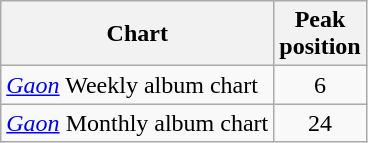<table class="wikitable sortable">
<tr>
<th>Chart</th>
<th>Peak<br>position</th>
</tr>
<tr>
<td><em><a href='#'>Gaon</a></em> Weekly album chart</td>
<td align="center">6</td>
</tr>
<tr>
<td><em><a href='#'>Gaon</a></em> Monthly album chart</td>
<td align="center">24</td>
</tr>
</table>
